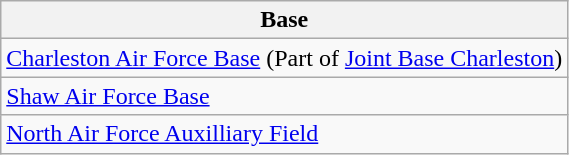<table class="wikitable sortable">
<tr>
<th>Base</th>
</tr>
<tr>
<td><a href='#'>Charleston Air Force Base</a> (Part of <a href='#'>Joint Base Charleston</a>)</td>
</tr>
<tr>
<td><a href='#'>Shaw Air Force Base</a></td>
</tr>
<tr>
<td><a href='#'>North Air Force Auxilliary Field</a></td>
</tr>
</table>
